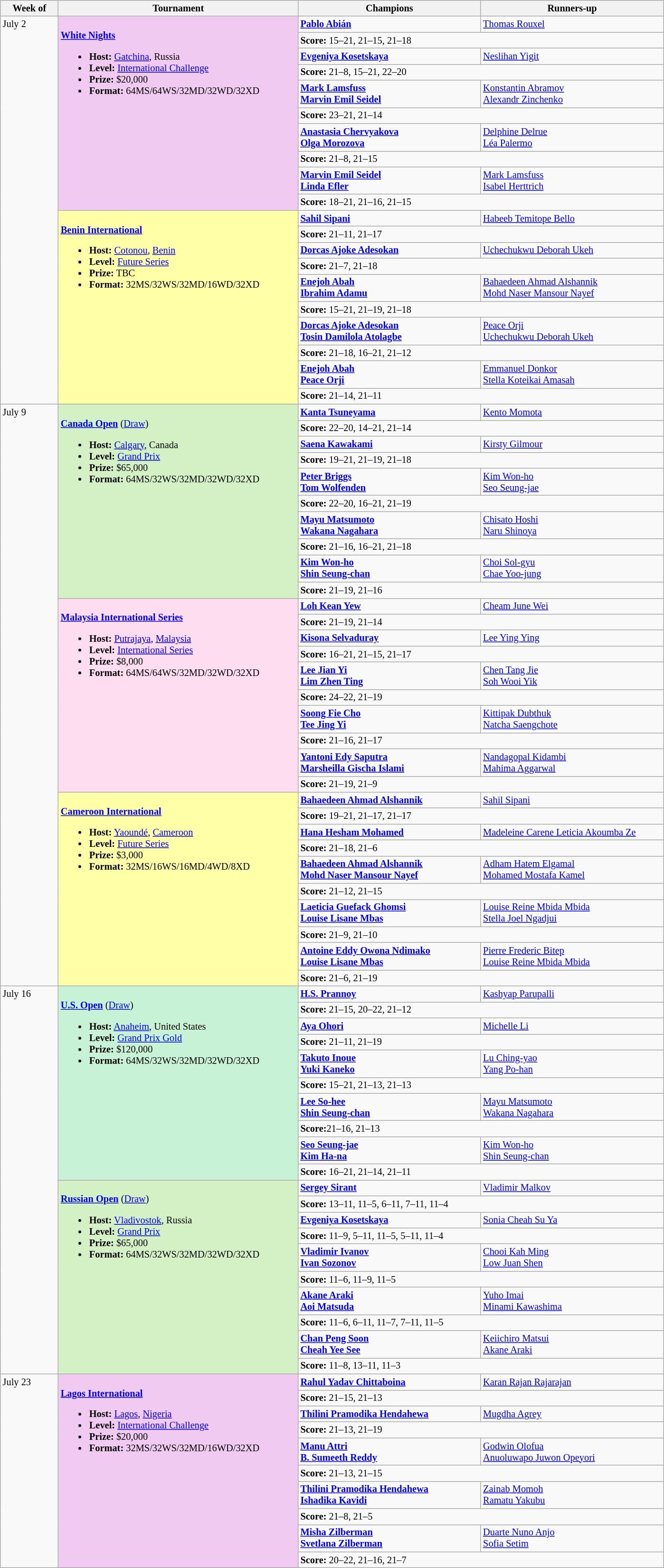<table class=wikitable style=font-size:85%>
<tr>
<th width=75>Week of</th>
<th width=330>Tournament</th>
<th width=250>Champions</th>
<th width=250>Runners-up</th>
</tr>
<tr valign=top>
<td rowspan=20>July 2</td>
<td style="background:#F0CAF0;" rowspan="10"><br><strong><a href='#'>White Nights</a></strong><ul><li><strong>Host:</strong> <a href='#'>Gatchina</a>, Russia</li><li><strong>Level:</strong> <a href='#'>International Challenge</a></li><li><strong>Prize:</strong> $20,000</li><li><strong>Format:</strong> 64MS/64WS/32MD/32WD/32XD</li></ul></td>
<td><strong> <a href='#'>Pablo Abián</a></strong></td>
<td> <a href='#'>Thomas Rouxel</a></td>
</tr>
<tr>
<td colspan=2><strong>Score:</strong> 15–21, 21–15, 21–18</td>
</tr>
<tr valign=top>
<td><strong> <a href='#'>Evgeniya Kosetskaya</a></strong></td>
<td> <a href='#'>Neslihan Yigit</a></td>
</tr>
<tr>
<td colspan=2><strong>Score:</strong> 21–8, 15–21, 22–20</td>
</tr>
<tr valign=top>
<td><strong> <a href='#'>Mark Lamsfuss</a><br> <a href='#'>Marvin Emil Seidel</a></strong></td>
<td> <a href='#'>Konstantin Abramov</a><br> <a href='#'>Alexandr Zinchenko</a></td>
</tr>
<tr>
<td colspan=2><strong>Score:</strong> 23–21, 21–14</td>
</tr>
<tr valign=top>
<td><strong> <a href='#'>Anastasia Chervyakova</a><br> <a href='#'>Olga Morozova</a></strong></td>
<td> <a href='#'>Delphine Delrue</a><br> <a href='#'>Léa Palermo</a></td>
</tr>
<tr>
<td colspan=2><strong>Score:</strong> 21–8, 21–15</td>
</tr>
<tr valign=top>
<td><strong> <a href='#'>Marvin Emil Seidel</a><br> <a href='#'>Linda Efler</a></strong></td>
<td> <a href='#'>Mark Lamsfuss</a> <br> <a href='#'>Isabel Herttrich</a></td>
</tr>
<tr>
<td colspan=2><strong>Score:</strong> 18–21, 21–16, 21–15</td>
</tr>
<tr valign=top>
<td style="background:#FFFFA8;" rowspan="10"><br><strong><a href='#'>Benin International</a></strong><ul><li><strong>Host:</strong> <a href='#'>Cotonou</a>, <a href='#'>Benin</a></li><li><strong>Level:</strong> <a href='#'>Future Series</a></li><li><strong>Prize:</strong> TBC</li><li><strong>Format:</strong> 32MS/32WS/32MD/16WD/32XD</li></ul></td>
<td><strong> <a href='#'>Sahil Sipani</a></strong></td>
<td> <a href='#'>Habeeb Temitope Bello</a></td>
</tr>
<tr>
<td colspan=2><strong>Score:</strong> 21–11, 21–17</td>
</tr>
<tr valign=top>
<td><strong> <a href='#'>Dorcas Ajoke Adesokan</a></strong></td>
<td> <a href='#'>Uchechukwu Deborah Ukeh</a></td>
</tr>
<tr>
<td colspan=2><strong>Score:</strong> 21–7, 21–18</td>
</tr>
<tr valign=top>
<td><strong> <a href='#'>Enejoh Abah</a><br> <a href='#'>Ibrahim Adamu</a></strong></td>
<td> <a href='#'>Bahaedeen Ahmad Alshannik</a><br> <a href='#'>Mohd Naser Mansour Nayef</a></td>
</tr>
<tr>
<td colspan=2><strong>Score:</strong> 15–21, 21–19, 21–18</td>
</tr>
<tr valign=top>
<td><strong> <a href='#'>Dorcas Ajoke Adesokan</a><br> <a href='#'>Tosin Damilola Atolagbe</a></strong></td>
<td> <a href='#'>Peace Orji</a><br> <a href='#'>Uchechukwu Deborah Ukeh</a></td>
</tr>
<tr>
<td colspan=2><strong>Score:</strong> 21–18, 16–21, 21–12</td>
</tr>
<tr valign=top>
<td><strong> <a href='#'>Enejoh Abah</a><br> <a href='#'>Peace Orji</a></strong></td>
<td> <a href='#'>Emmanuel Donkor</a><br> <a href='#'>Stella Koteikai Amasah</a></td>
</tr>
<tr>
<td colspan=2><strong>Score:</strong> 21–14, 21–11</td>
</tr>
<tr valign=top>
<td rowspan=30>July 9</td>
<td style="background:#D4F1C5;" rowspan="10"><br><strong><a href='#'>Canada Open</a></strong> (<a href='#'>Draw</a>)<ul><li><strong>Host:</strong> <a href='#'>Calgary</a>, Canada</li><li><strong>Level:</strong> <a href='#'>Grand Prix</a></li><li><strong>Prize:</strong> $65,000</li><li><strong>Format:</strong> 64MS/32WS/32MD/32WD/32XD</li></ul></td>
<td><strong> <a href='#'>Kanta Tsuneyama</a></strong></td>
<td>  <a href='#'>Kento Momota</a></td>
</tr>
<tr>
<td colspan=2><strong>Score:</strong> 22–20, 14–21, 21–14</td>
</tr>
<tr valign=top>
<td><strong> <a href='#'>Saena Kawakami</a></strong></td>
<td> <a href='#'>Kirsty Gilmour</a></td>
</tr>
<tr>
<td colspan=2><strong>Score:</strong> 19–21, 21–19, 21–18</td>
</tr>
<tr valign=top>
<td><strong> <a href='#'>Peter Briggs</a><br> <a href='#'>Tom Wolfenden</a></strong></td>
<td> <a href='#'>Kim Won-ho</a><br> <a href='#'>Seo Seung-jae</a></td>
</tr>
<tr>
<td colspan=2><strong>Score:</strong> 22–20, 16–21, 21–19</td>
</tr>
<tr valign=top>
<td><strong> <a href='#'>Mayu Matsumoto</a><br> <a href='#'>Wakana Nagahara</a></strong></td>
<td> <a href='#'>Chisato Hoshi</a><br> <a href='#'>Naru Shinoya</a></td>
</tr>
<tr>
<td colspan=2><strong>Score:</strong> 21–16, 16–21, 21–18</td>
</tr>
<tr valign=top>
<td><strong> <a href='#'>Kim Won-ho</a><br> <a href='#'>Shin Seung-chan</a></strong></td>
<td> <a href='#'>Choi Sol-gyu</a><br> <a href='#'>Chae Yoo-jung</a></td>
</tr>
<tr>
<td colspan=2><strong>Score:</strong> 21–19, 21–16</td>
</tr>
<tr valign=top>
<td style="background:#FFDDF1;" rowspan="10"><br><strong><a href='#'>Malaysia International Series</a></strong><ul><li><strong>Host:</strong> <a href='#'>Putrajaya</a>, <a href='#'>Malaysia</a></li><li><strong>Level:</strong> <a href='#'>International Series</a></li><li><strong>Prize:</strong> $8,000</li><li><strong>Format:</strong> 64MS/64WS/32MD/32WD/32XD</li></ul></td>
<td><strong> <a href='#'>Loh Kean Yew</a></strong></td>
<td> <a href='#'>Cheam June Wei</a></td>
</tr>
<tr>
<td colspan=2><strong>Score:</strong> 21–19, 21–14</td>
</tr>
<tr valign=top>
<td><strong> <a href='#'>Kisona Selvaduray</a></strong></td>
<td> <a href='#'>Lee Ying Ying</a></td>
</tr>
<tr>
<td colspan=2><strong>Score:</strong> 16–21, 21–15, 21–17</td>
</tr>
<tr valign=top>
<td><strong> <a href='#'>Lee Jian Yi</a><br> <a href='#'>Lim Zhen Ting</a></strong></td>
<td> <a href='#'>Chen Tang Jie</a><br> <a href='#'>Soh Wooi Yik</a></td>
</tr>
<tr>
<td colspan=2><strong>Score:</strong> 24–22, 21–19</td>
</tr>
<tr valign=top>
<td><strong> <a href='#'>Soong Fie Cho</a><br> <a href='#'>Tee Jing Yi</a></strong></td>
<td> <a href='#'>Kittipak Dubthuk</a><br> <a href='#'>Natcha Saengchote</a></td>
</tr>
<tr>
<td colspan=2><strong>Score:</strong> 21–16, 21–17</td>
</tr>
<tr valign=top>
<td><strong> <a href='#'>Yantoni Edy Saputra</a><br> <a href='#'>Marsheilla Gischa Islami</a></strong></td>
<td> <a href='#'>Nandagopal Kidambi</a><br> <a href='#'>Mahima Aggarwal</a></td>
</tr>
<tr>
<td colspan=2><strong>Score:</strong> 21–19, 21–9</td>
</tr>
<tr valign=top>
<td style="background:#FFFFA8;" rowspan="10"><br><strong><a href='#'>Cameroon International</a></strong><ul><li><strong>Host:</strong> <a href='#'>Yaoundé</a>, <a href='#'>Cameroon</a></li><li><strong>Level:</strong> <a href='#'>Future Series</a></li><li><strong>Prize:</strong> $3,000</li><li><strong>Format:</strong> 32MS/16WS/16MD/4WD/8XD</li></ul></td>
<td><strong> <a href='#'>Bahaedeen Ahmad Alshannik</a></strong></td>
<td> <a href='#'>Sahil Sipani</a></td>
</tr>
<tr>
<td colspan=2><strong>Score:</strong> 19–21, 21–17, 21–17</td>
</tr>
<tr valign=top>
<td><strong> <a href='#'>Hana Hesham Mohamed</a></strong></td>
<td> <a href='#'>Madeleine Carene Leticia Akoumba Ze</a></td>
</tr>
<tr>
<td colspan=2><strong>Score:</strong> 21–18, 21–6</td>
</tr>
<tr valign=top>
<td><strong> <a href='#'>Bahaedeen Ahmad Alshannik</a><br> <a href='#'>Mohd Naser Mansour Nayef</a></strong></td>
<td> <a href='#'>Adham Hatem Elgamal</a><br> <a href='#'>Mohamed Mostafa Kamel</a></td>
</tr>
<tr>
<td colspan=2><strong>Score:</strong> 21–12, 21–15</td>
</tr>
<tr valign=top>
<td><strong> <a href='#'>Laeticia Guefack Ghomsi</a><br> <a href='#'>Louise Lisane Mbas</a></strong></td>
<td> <a href='#'>Louise Reine Mbida Mbida</a><br> <a href='#'>Stella Joel Ngadjui</a></td>
</tr>
<tr>
<td colspan=2><strong>Score:</strong> 21–9, 21–10</td>
</tr>
<tr valign=top>
<td><strong> <a href='#'>Antoine Eddy Owona Ndimako</a><br> <a href='#'>Louise Lisane Mbas</a></strong></td>
<td> <a href='#'>Pierre Frederic Bitep</a><br> <a href='#'>Louise Reine Mbida Mbida</a></td>
</tr>
<tr>
<td colspan=2><strong>Score:</strong> 21–6, 21–19</td>
</tr>
<tr valign=top>
<td rowspan=20>July 16</td>
<td style="background:#C7F2D5;" rowspan="10"><br><strong><a href='#'>U.S. Open</a></strong> (<a href='#'>Draw</a>)<ul><li><strong>Host:</strong> <a href='#'>Anaheim</a>, United States</li><li><strong>Level:</strong> <a href='#'>Grand Prix Gold</a></li><li><strong>Prize:</strong> $120,000</li><li><strong>Format:</strong> 64MS/32WS/32MD/32WD/32XD</li></ul></td>
<td><strong> <a href='#'>H.S. Prannoy</a></strong></td>
<td> <a href='#'>Kashyap Parupalli</a></td>
</tr>
<tr>
<td colspan=2><strong>Score:</strong> 21–15, 20–22, 21–12</td>
</tr>
<tr valign=top>
<td><strong> <a href='#'>Aya Ohori</a></strong></td>
<td> <a href='#'>Michelle Li</a></td>
</tr>
<tr>
<td colspan=2><strong>Score:</strong> 21–11, 21–19</td>
</tr>
<tr valign=top>
<td><strong> <a href='#'>Takuto Inoue</a><br> <a href='#'>Yuki Kaneko</a></strong></td>
<td> <a href='#'>Lu Ching-yao</a><br> <a href='#'>Yang Po-han</a></td>
</tr>
<tr>
<td colspan=2><strong>Score:</strong> 15–21, 21–13, 21–13</td>
</tr>
<tr valign=top>
<td><strong> <a href='#'>Lee So-hee</a><br> <a href='#'>Shin Seung-chan</a></strong></td>
<td> <a href='#'>Mayu Matsumoto</a><br> <a href='#'>Wakana Nagahara</a></td>
</tr>
<tr>
<td colspan=2><strong>Score:</strong>21–16, 21–13</td>
</tr>
<tr valign=top>
<td><strong> <a href='#'>Seo Seung-jae</a><br> <a href='#'>Kim Ha-na</a></strong></td>
<td> <a href='#'>Kim Won-ho</a><br> <a href='#'>Shin Seung-chan</a></td>
</tr>
<tr>
<td colspan=2><strong>Score:</strong> 16–21, 21–14, 21–11</td>
</tr>
<tr valign=top>
<td style="background:#D4F1C5;" rowspan="10"><br><strong><a href='#'>Russian Open</a></strong> (<a href='#'>Draw</a>)<ul><li><strong>Host:</strong> <a href='#'>Vladivostok</a>, Russia</li><li><strong>Level:</strong> <a href='#'>Grand Prix</a></li><li><strong>Prize:</strong> $65,000</li><li><strong>Format:</strong> 64MS/32WS/32MD/32WD/32XD</li></ul></td>
<td><strong> <a href='#'>Sergey Sirant</a></strong></td>
<td> <a href='#'>Vladimir Malkov</a></td>
</tr>
<tr>
<td colspan=2><strong>Score:</strong> 13–11, 11–5, 6–11, 7–11, 11–4</td>
</tr>
<tr valign=top>
<td><strong> <a href='#'>Evgeniya Kosetskaya</a></strong></td>
<td> <a href='#'>Sonia Cheah Su Ya</a></td>
</tr>
<tr>
<td colspan=2><strong>Score:</strong> 11–9, 5–11, 11–5, 5–11, 11–4</td>
</tr>
<tr valign=top>
<td><strong> <a href='#'>Vladimir Ivanov</a><br> <a href='#'>Ivan Sozonov</a></strong></td>
<td> <a href='#'>Chooi Kah Ming</a><br> <a href='#'>Low Juan Shen</a></td>
</tr>
<tr>
<td colspan=2><strong>Score:</strong> 11–6, 11–9, 11–5</td>
</tr>
<tr valign=top>
<td><strong> <a href='#'>Akane Araki</a><br> <a href='#'>Aoi Matsuda</a></strong></td>
<td> <a href='#'>Yuho Imai</a><br> <a href='#'>Minami Kawashima</a></td>
</tr>
<tr>
<td colspan=2><strong>Score:</strong> 11–6, 6–11, 11–7, 7–11, 11–5</td>
</tr>
<tr valign=top>
<td><strong> <a href='#'>Chan Peng Soon</a><br> <a href='#'>Cheah Yee See</a></strong></td>
<td> <a href='#'>Keiichiro Matsui</a><br> <a href='#'>Akane Araki</a></td>
</tr>
<tr>
<td colspan=2><strong>Score:</strong> 11–8, 13–11, 11–3</td>
</tr>
<tr valign=top>
<td rowspan=10>July 23</td>
<td style="background:#F0CAF0;" rowspan="10"><br><strong><a href='#'>Lagos International</a></strong><ul><li><strong>Host:</strong> <a href='#'>Lagos</a>, <a href='#'>Nigeria</a></li><li><strong>Level:</strong> <a href='#'>International Challenge</a></li><li><strong>Prize:</strong> $20,000</li><li><strong>Format:</strong> 32MS/32WS/32MD/16WD/32XD</li></ul></td>
<td><strong> <a href='#'>Rahul Yadav Chittaboina</a></strong></td>
<td> <a href='#'>Karan Rajan Rajarajan</a></td>
</tr>
<tr>
<td colspan=2><strong>Score:</strong> 21–15, 21–13</td>
</tr>
<tr valign=top>
<td><strong> <a href='#'>Thilini Pramodika Hendahewa</a></strong></td>
<td> <a href='#'>Mugdha Agrey</a></td>
</tr>
<tr>
<td colspan=2><strong>Score:</strong> 21–13, 21–19</td>
</tr>
<tr valign=top>
<td><strong> <a href='#'>Manu Attri</a><br> <a href='#'>B. Sumeeth Reddy</a></strong></td>
<td> <a href='#'>Godwin Olofua</a><br> <a href='#'>Anuoluwapo Juwon Opeyori</a></td>
</tr>
<tr>
<td colspan=2><strong>Score:</strong> 21–13, 21–15</td>
</tr>
<tr valign=top>
<td><strong> <a href='#'>Thilini Pramodika Hendahewa</a><br> <a href='#'>Ishadika Kavidi</a></strong></td>
<td> <a href='#'>Zainab Momoh</a><br> <a href='#'>Ramatu Yakubu</a></td>
</tr>
<tr>
<td colspan=2><strong>Score:</strong> 21–8, 21–5</td>
</tr>
<tr valign=top>
<td><strong> <a href='#'>Misha Zilberman</a><br> <a href='#'>Svetlana Zilberman</a></strong></td>
<td> <a href='#'>Duarte Nuno Anjo</a><br> <a href='#'>Sofia Setim</a></td>
</tr>
<tr>
<td colspan=2><strong>Score:</strong> 20–22, 21–16, 21–7</td>
</tr>
</table>
